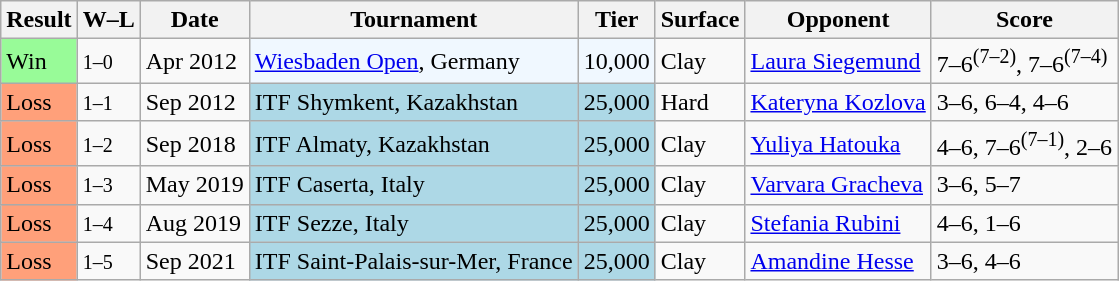<table class="sortable wikitable">
<tr>
<th>Result</th>
<th class="unsortable">W–L</th>
<th>Date</th>
<th>Tournament</th>
<th>Tier</th>
<th>Surface</th>
<th>Opponent</th>
<th class="unsortable">Score</th>
</tr>
<tr>
<td style="background:#98fb98;">Win</td>
<td><small>1–0</small></td>
<td>Apr 2012</td>
<td style="background:#f0f8ff;"><a href='#'>Wiesbaden Open</a>, Germany</td>
<td style="background:#f0f8ff;">10,000</td>
<td>Clay</td>
<td> <a href='#'>Laura Siegemund</a></td>
<td>7–6<sup>(7–2)</sup>, 7–6<sup>(7–4)</sup></td>
</tr>
<tr>
<td style="background:#ffa07a;">Loss</td>
<td><small>1–1</small></td>
<td>Sep 2012</td>
<td style="background:lightblue;">ITF Shymkent, Kazakhstan</td>
<td style="background:lightblue;">25,000</td>
<td>Hard</td>
<td> <a href='#'>Kateryna Kozlova</a></td>
<td>3–6, 6–4, 4–6</td>
</tr>
<tr>
<td style="background:#ffa07a;">Loss</td>
<td><small>1–2</small></td>
<td>Sep 2018</td>
<td style="background:lightblue;">ITF Almaty, Kazakhstan</td>
<td style="background:lightblue;">25,000</td>
<td>Clay</td>
<td> <a href='#'>Yuliya Hatouka</a></td>
<td>4–6, 7–6<sup>(7–1)</sup>, 2–6</td>
</tr>
<tr>
<td style="background:#ffa07a;">Loss</td>
<td><small>1–3</small></td>
<td>May 2019</td>
<td style="background:lightblue;">ITF Caserta, Italy</td>
<td style="background:lightblue;">25,000</td>
<td>Clay</td>
<td> <a href='#'>Varvara Gracheva</a></td>
<td>3–6, 5–7</td>
</tr>
<tr>
<td style="background:#ffa07a;">Loss</td>
<td><small>1–4</small></td>
<td>Aug 2019</td>
<td style="background:lightblue;">ITF Sezze, Italy</td>
<td style="background:lightblue;">25,000</td>
<td>Clay</td>
<td> <a href='#'>Stefania Rubini</a></td>
<td>4–6, 1–6</td>
</tr>
<tr>
<td style="background:#ffa07a;">Loss</td>
<td><small>1–5</small></td>
<td>Sep 2021</td>
<td style="background:lightblue;">ITF Saint-Palais-sur-Mer, France</td>
<td style="background:lightblue;">25,000</td>
<td>Clay</td>
<td> <a href='#'>Amandine Hesse</a></td>
<td>3–6, 4–6</td>
</tr>
</table>
